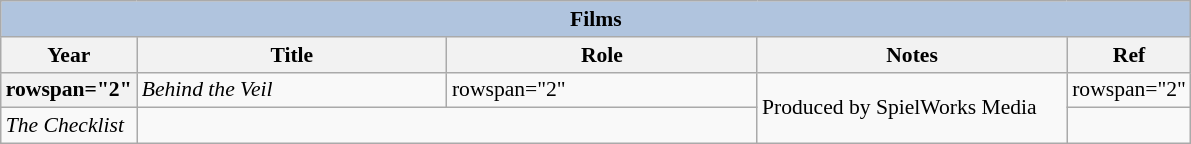<table class="wikitable" style="font-size: 90%;">
<tr>
<th colspan="5" style="background: LightSteelBlue;">Films</th>
</tr>
<tr>
<th>Year</th>
<th width="200">Title</th>
<th width="200">Role</th>
<th width="200">Notes</th>
<th>Ref</th>
</tr>
<tr>
<th>rowspan="2" </th>
<td><em>Behind the Veil</em></td>
<td>rowspan="2" </td>
<td rowspan="2">Produced by SpielWorks Media</td>
<td>rowspan="2" </td>
</tr>
<tr>
<td><em>The Checklist</em></td>
</tr>
</table>
